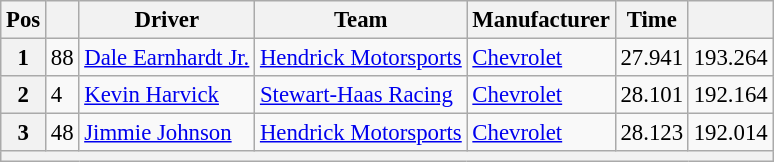<table class="wikitable" style="font-size:95%">
<tr>
<th>Pos</th>
<th></th>
<th>Driver</th>
<th>Team</th>
<th>Manufacturer</th>
<th>Time</th>
<th></th>
</tr>
<tr>
<th>1</th>
<td>88</td>
<td><a href='#'>Dale Earnhardt Jr.</a></td>
<td><a href='#'>Hendrick Motorsports</a></td>
<td><a href='#'>Chevrolet</a></td>
<td>27.941</td>
<td>193.264</td>
</tr>
<tr>
<th>2</th>
<td>4</td>
<td><a href='#'>Kevin Harvick</a></td>
<td><a href='#'>Stewart-Haas Racing</a></td>
<td><a href='#'>Chevrolet</a></td>
<td>28.101</td>
<td>192.164</td>
</tr>
<tr>
<th>3</th>
<td>48</td>
<td><a href='#'>Jimmie Johnson</a></td>
<td><a href='#'>Hendrick Motorsports</a></td>
<td><a href='#'>Chevrolet</a></td>
<td>28.123</td>
<td>192.014</td>
</tr>
<tr>
<th colspan="7"></th>
</tr>
</table>
